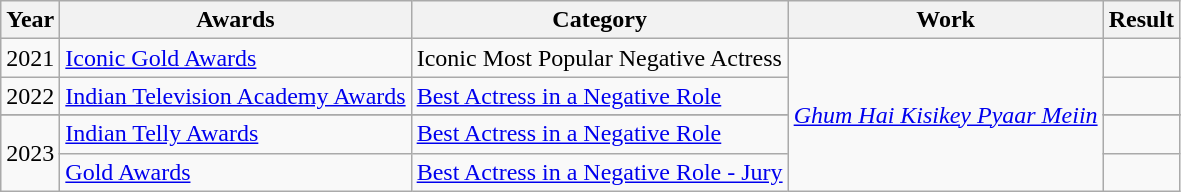<table class="wikitable">
<tr>
<th>Year</th>
<th>Awards</th>
<th>Category</th>
<th>Work</th>
<th>Result</th>
</tr>
<tr>
<td>2021</td>
<td><a href='#'>Iconic Gold Awards</a></td>
<td>Iconic Most Popular Negative Actress</td>
<td rowspan="5"><em><a href='#'>Ghum Hai Kisikey Pyaar Meiin</a></em></td>
<td></td>
</tr>
<tr>
<td>2022</td>
<td><a href='#'>Indian Television Academy Awards</a></td>
<td><a href='#'>Best Actress in a Negative Role</a></td>
<td></td>
</tr>
<tr>
</tr>
<tr>
<td rowspan="2">2023</td>
<td><a href='#'>Indian Telly Awards</a></td>
<td><a href='#'>Best Actress in a Negative Role</a></td>
<td></td>
</tr>
<tr>
<td><a href='#'>Gold Awards</a></td>
<td><a href='#'>Best Actress in a Negative Role - Jury</a></td>
<td></td>
</tr>
</table>
